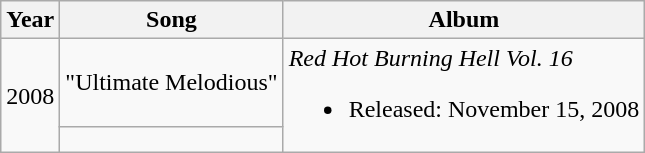<table class="wikitable">
<tr>
<th>Year</th>
<th>Song</th>
<th>Album</th>
</tr>
<tr>
<td rowspan="2">2008</td>
<td>"Ultimate Melodious"</td>
<td rowspan="2"><em>Red Hot Burning Hell Vol. 16</em><br><ul><li>Released: November 15, 2008</li></ul></td>
</tr>
<tr>
<td></td>
</tr>
</table>
